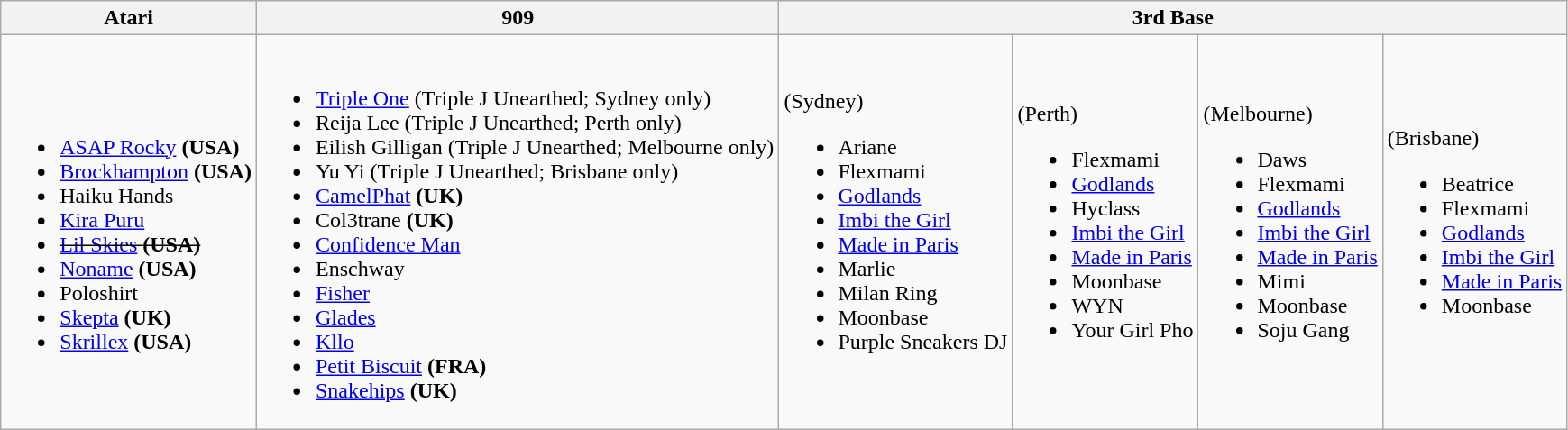<table class="wikitable">
<tr>
<th>Atari</th>
<th>909</th>
<th colspan="4">3rd Base</th>
</tr>
<tr>
<td><br><ul><li><a href='#'>ASAP Rocky</a> <strong>(USA)</strong></li><li><a href='#'>Brockhampton</a> <strong>(USA)</strong></li><li>Haiku Hands</li><li><a href='#'>Kira Puru</a></li><li><s><a href='#'>Lil Skies</a> <strong>(USA)</strong></s></li><li><a href='#'>Noname</a> <strong>(USA)</strong></li><li>Poloshirt</li><li><a href='#'>Skepta</a> <strong>(UK)</strong></li><li><a href='#'>Skrillex</a> <strong>(USA)</strong></li></ul></td>
<td><br><ul><li><a href='#'>Triple One</a> (Triple J Unearthed; Sydney only)</li><li>Reija Lee (Triple J Unearthed; Perth only)</li><li>Eilish Gilligan (Triple J Unearthed; Melbourne only)</li><li>Yu Yi (Triple J Unearthed; Brisbane only)</li><li><a href='#'>CamelPhat</a> <strong>(UK)</strong></li><li>Col3trane <strong>(UK)</strong></li><li><a href='#'>Confidence Man</a></li><li>Enschway</li><li><a href='#'>Fisher</a></li><li><a href='#'>Glades</a></li><li><a href='#'>Kllo</a></li><li><a href='#'>Petit Biscuit</a> <strong>(FRA)</strong></li><li><a href='#'>Snakehips</a> <strong>(UK)</strong></li></ul></td>
<td>(Sydney)<br><ul><li>Ariane</li><li>Flexmami</li><li><a href='#'>Godlands</a></li><li><a href='#'>Imbi the Girl</a></li><li><a href='#'>Made in Paris</a></li><li>Marlie</li><li>Milan Ring</li><li>Moonbase</li><li>Purple Sneakers DJ</li></ul></td>
<td>(Perth)<br><ul><li>Flexmami</li><li><a href='#'>Godlands</a></li><li>Hyclass</li><li><a href='#'>Imbi the Girl</a></li><li><a href='#'>Made in Paris</a></li><li>Moonbase</li><li>WYN</li><li>Your Girl Pho</li></ul></td>
<td>(Melbourne)<br><ul><li>Daws</li><li>Flexmami</li><li><a href='#'>Godlands</a></li><li><a href='#'>Imbi the Girl</a></li><li><a href='#'>Made in Paris</a></li><li>Mimi</li><li>Moonbase</li><li>Soju Gang</li></ul></td>
<td>(Brisbane)<br><ul><li>Beatrice</li><li>Flexmami</li><li><a href='#'>Godlands</a></li><li><a href='#'>Imbi the Girl</a></li><li><a href='#'>Made in Paris</a></li><li>Moonbase</li></ul></td>
</tr>
</table>
